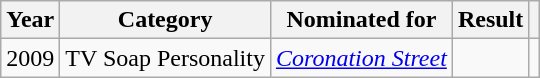<table class="wikitable plainrowheaders">
<tr>
<th scope="col">Year</th>
<th scope="col">Category</th>
<th scope="col">Nominated for</th>
<th scope="col">Result</th>
<th scope="col"></th>
</tr>
<tr>
<td align="center">2009</td>
<td>TV Soap Personality</td>
<td><em><a href='#'>Coronation Street</a></em></td>
<td></td>
<td align="center"></td>
</tr>
</table>
